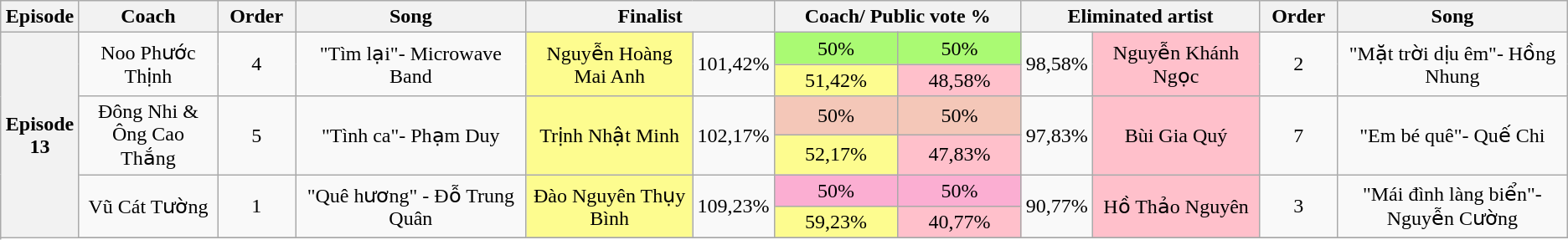<table class="wikitable" style="text-align:center">
<tr>
<th style="width:05%;">Episode</th>
<th style="width:09%;">Coach</th>
<th style="width:05%;">Order</th>
<th style="width:15%;">Song</th>
<th style="width:15%;" colspan="2">Finalist</th>
<th style="width:16%;" colspan="2">Coach/ Public vote %</th>
<th style="width:15%;" colspan="2">Eliminated artist</th>
<th style="width:05%;">Order</th>
<th style="width:15%;">Song</th>
</tr>
<tr>
<th rowspan="8" scope="row">Episode 13<br><small></small></th>
<td rowspan="2">Noo Phước Thịnh</td>
<td rowspan="2">4</td>
<td rowspan="2">"Tìm lại"- Microwave Band</td>
<td bgcolor="#fdfc8f" rowspan="2">Nguyễn Hoàng Mai Anh</td>
<td rowspan="2">101,42%</td>
<td width="8%" bgcolor="#aafa73">50%</td>
<td width="8%" bgcolor="#aafa73">50%</td>
<td rowspan="2">98,58%</td>
<td bgcolor="pink" rowspan="2">Nguyễn Khánh Ngọc</td>
<td rowspan="2">2</td>
<td rowspan="2">"Mặt trời dịu êm"- Hồng Nhung</td>
</tr>
<tr>
<td bgcolor="#fdfc8f">51,42%</td>
<td bgcolor="pink">48,58%</td>
</tr>
<tr>
<td rowspan="2">Đông Nhi & Ông Cao Thắng</td>
<td rowspan="2">5</td>
<td rowspan="2">"Tình ca"- Phạm Duy</td>
<td bgcolor="#fdfc8f" rowspan="2">Trịnh Nhật Minh</td>
<td rowspan="2">102,17%</td>
<td width="8%" bgcolor="#f4c7b8">50%</td>
<td width="8%" bgcolor="#f4c7b8">50%</td>
<td rowspan="2">97,83%</td>
<td bgcolor="pink" rowspan="2">Bùi Gia Quý</td>
<td rowspan="2">7</td>
<td rowspan="2">"Em bé quê"- Quế Chi</td>
</tr>
<tr>
<td bgcolor="#fdfc8f">52,17%</td>
<td bgcolor="pink">47,83%</td>
</tr>
<tr>
<td rowspan="2">Vũ Cát Tường</td>
<td rowspan="2">1</td>
<td rowspan="2">"Quê hương" - Đỗ Trung Quân</td>
<td bgcolor="#fdfc8f" rowspan="2">Đào Nguyên Thụy Bình</td>
<td rowspan="2">109,23%</td>
<td width="8%" bgcolor="#FBAED2">50%</td>
<td width="8%" bgcolor="#FBAED2">50%</td>
<td rowspan="2">90,77%</td>
<td bgcolor="pink" rowspan="2">Hồ Thảo Nguyên</td>
<td rowspan="2">3</td>
<td rowspan="2">"Mái đình làng biển"- Nguyễn Cường</td>
</tr>
<tr>
<td bgcolor="#fdfc8f">59,23%</td>
<td bgcolor="pink">40,77%</td>
</tr>
<tr>
</tr>
</table>
